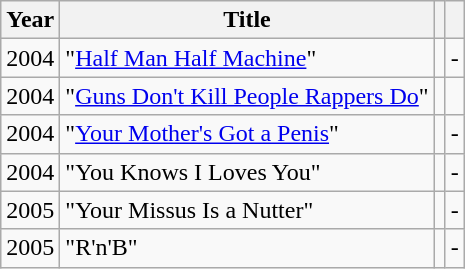<table class="wikitable">
<tr>
<th>Year</th>
<th>Title</th>
<th></th>
<th></th>
</tr>
<tr>
<td>2004</td>
<td>"<a href='#'>Half Man Half Machine</a>"</td>
<td></td>
<td>-</td>
</tr>
<tr>
<td>2004</td>
<td>"<a href='#'>Guns Don't Kill People Rappers Do</a>"</td>
<td></td>
<td></td>
</tr>
<tr>
<td>2004</td>
<td>"<a href='#'>Your Mother's Got a Penis</a>"</td>
<td></td>
<td>-</td>
</tr>
<tr>
<td>2004</td>
<td>"You Knows I Loves You"</td>
<td></td>
<td>-</td>
</tr>
<tr>
<td>2005</td>
<td>"Your Missus Is a Nutter"</td>
<td></td>
<td>-</td>
</tr>
<tr>
<td>2005</td>
<td>"R'n'B"</td>
<td></td>
<td>-</td>
</tr>
</table>
